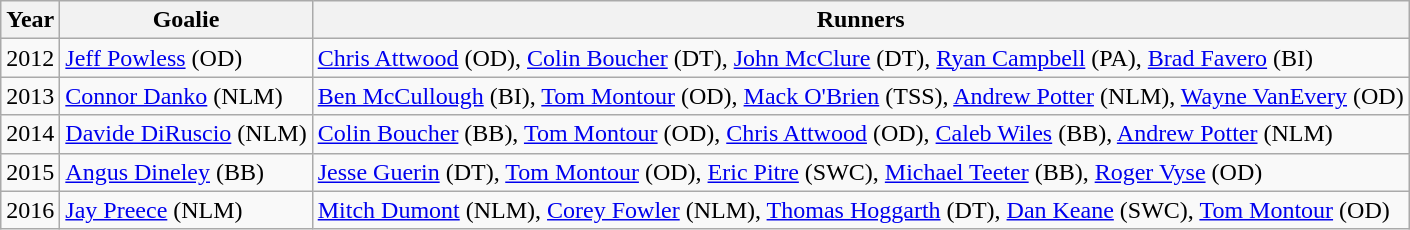<table class="wikitable" border="1">
<tr>
<th>Year</th>
<th>Goalie</th>
<th>Runners</th>
</tr>
<tr>
<td>2012</td>
<td><a href='#'>Jeff Powless</a> (OD)</td>
<td><a href='#'>Chris Attwood</a> (OD), <a href='#'>Colin Boucher</a> (DT), <a href='#'>John McClure</a> (DT), <a href='#'>Ryan Campbell</a> (PA), <a href='#'>Brad Favero</a> (BI)</td>
</tr>
<tr>
<td>2013</td>
<td><a href='#'>Connor Danko</a> (NLM)</td>
<td><a href='#'>Ben McCullough</a> (BI), <a href='#'>Tom Montour</a> (OD), <a href='#'>Mack O'Brien</a> (TSS), <a href='#'>Andrew Potter</a> (NLM), <a href='#'>Wayne VanEvery</a> (OD)</td>
</tr>
<tr>
<td>2014</td>
<td><a href='#'>Davide DiRuscio</a> (NLM)</td>
<td><a href='#'>Colin Boucher</a> (BB), <a href='#'>Tom Montour</a> (OD), <a href='#'>Chris Attwood</a> (OD), <a href='#'>Caleb Wiles</a> (BB), <a href='#'>Andrew Potter</a> (NLM)</td>
</tr>
<tr>
<td>2015</td>
<td><a href='#'>Angus Dineley</a> (BB)</td>
<td><a href='#'>Jesse Guerin</a> (DT), <a href='#'>Tom Montour</a> (OD), <a href='#'>Eric Pitre</a> (SWC), <a href='#'>Michael Teeter</a> (BB), <a href='#'>Roger Vyse</a> (OD)</td>
</tr>
<tr>
<td>2016</td>
<td><a href='#'>Jay Preece</a> (NLM)</td>
<td><a href='#'>Mitch Dumont</a> (NLM), <a href='#'>Corey Fowler</a> (NLM), <a href='#'>Thomas Hoggarth</a> (DT), <a href='#'>Dan Keane</a> (SWC), <a href='#'>Tom Montour</a> (OD)</td>
</tr>
</table>
